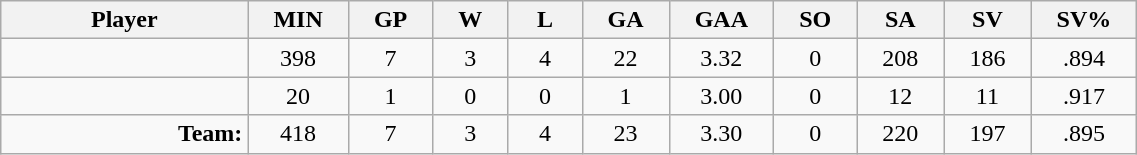<table class="wikitable sortable" width="60%">
<tr>
<th bgcolor="#DDDDFF" width="10%">Player</th>
<th width="3%" bgcolor="#DDDDFF" title="Minutes played">MIN</th>
<th width="3%" bgcolor="#DDDDFF" title="Games played in">GP</th>
<th width="3%" bgcolor="#DDDDFF" title="Wins">W</th>
<th width="3%" bgcolor="#DDDDFF"title="Losses">L</th>
<th width="3%" bgcolor="#DDDDFF" title="Goals against">GA</th>
<th width="3%" bgcolor="#DDDDFF" title="Goals against average">GAA</th>
<th width="3%" bgcolor="#DDDDFF" title="Shut-outs">SO</th>
<th width="3%" bgcolor="#DDDDFF" title="Shots against">SA</th>
<th width="3%" bgcolor="#DDDDFF" title="Shots saved">SV</th>
<th width="3%" bgcolor="#DDDDFF" title="Save percentage">SV%</th>
</tr>
<tr align="center">
<td align="right"></td>
<td>398</td>
<td>7</td>
<td>3</td>
<td>4</td>
<td>22</td>
<td>3.32</td>
<td>0</td>
<td>208</td>
<td>186</td>
<td>.894</td>
</tr>
<tr align="center">
<td align="right"></td>
<td>20</td>
<td>1</td>
<td>0</td>
<td>0</td>
<td>1</td>
<td>3.00</td>
<td>0</td>
<td>12</td>
<td>11</td>
<td>.917</td>
</tr>
<tr align="center">
<td align="right"><strong>Team:</strong></td>
<td>418</td>
<td>7</td>
<td>3</td>
<td>4</td>
<td>23</td>
<td>3.30</td>
<td>0</td>
<td>220</td>
<td>197</td>
<td>.895</td>
</tr>
</table>
